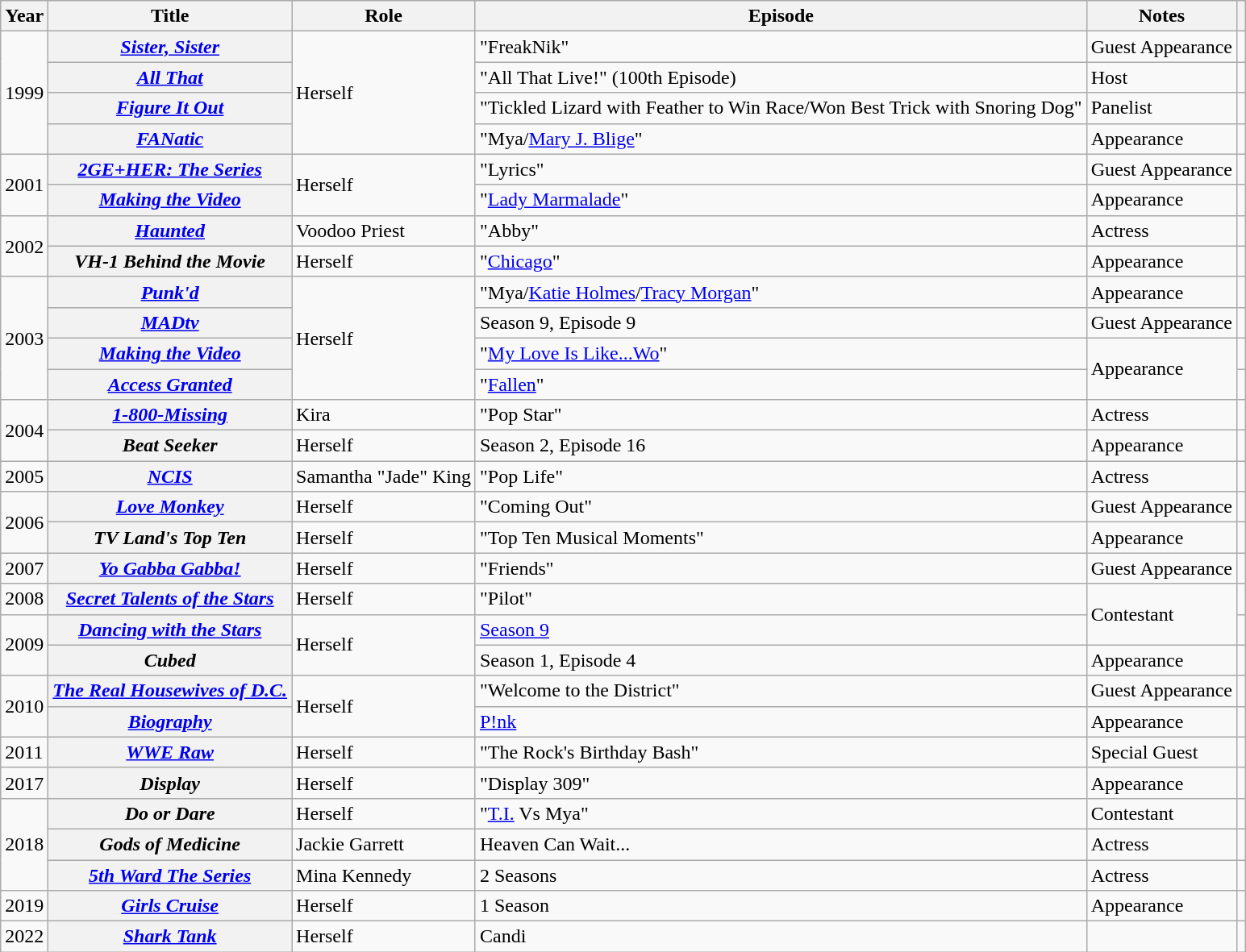<table class="wikitable sortable plainrowheaders">
<tr>
<th scope="col">Year</th>
<th scope="col">Title</th>
<th scope="col">Role</th>
<th scope="col">Episode</th>
<th scope="col">Notes</th>
<th scope="col" class="unsortable"></th>
</tr>
<tr>
<td rowspan="4">1999</td>
<th scope="row"><em><a href='#'>Sister, Sister</a></em></th>
<td rowspan="4">Herself</td>
<td>"FreakNik"</td>
<td>Guest Appearance</td>
<td style="text-align: center;"></td>
</tr>
<tr>
<th scope="row"><em><a href='#'>All That</a></em></th>
<td>"All That Live!" (100th Episode)</td>
<td>Host</td>
<td style="text-align: center;"></td>
</tr>
<tr>
<th scope="row"><em><a href='#'>Figure It Out</a></em></th>
<td>"Tickled Lizard with Feather to Win Race/Won Best Trick with Snoring Dog"</td>
<td>Panelist</td>
<td style="text-align: center;"></td>
</tr>
<tr>
<th scope="row"><em><a href='#'>FANatic</a></em></th>
<td>"Mya/<a href='#'>Mary J. Blige</a>"</td>
<td>Appearance</td>
<td style="text-align: center;"></td>
</tr>
<tr>
<td rowspan="2">2001</td>
<th scope="row"><em><a href='#'>2GE+HER: The Series</a></em></th>
<td rowspan="2">Herself</td>
<td>"Lyrics"</td>
<td>Guest Appearance</td>
<td style="text-align: center;"></td>
</tr>
<tr>
<th scope="row"><em><a href='#'>Making the Video</a></em></th>
<td>"<a href='#'>Lady Marmalade</a>"</td>
<td>Appearance</td>
<td style="text-align: center;"></td>
</tr>
<tr>
<td rowspan="2">2002</td>
<th scope="row"><em><a href='#'>Haunted</a></em></th>
<td>Voodoo Priest</td>
<td>"Abby"</td>
<td>Actress</td>
<td style="text-align: center;"></td>
</tr>
<tr>
<th scope="row"><em>VH-1 Behind the Movie</em></th>
<td>Herself</td>
<td>"<a href='#'>Chicago</a>"</td>
<td>Appearance</td>
<td style="text-align: center;"></td>
</tr>
<tr>
<td rowspan="4">2003</td>
<th scope="row"><em><a href='#'>Punk'd</a></em></th>
<td rowspan="4">Herself</td>
<td>"Mya/<a href='#'>Katie Holmes</a>/<a href='#'>Tracy Morgan</a>"</td>
<td>Appearance</td>
<td style="text-align: center;"></td>
</tr>
<tr>
<th scope="row"><em><a href='#'>MADtv</a></em></th>
<td>Season 9, Episode 9</td>
<td>Guest Appearance</td>
<td style="text-align: center;"></td>
</tr>
<tr>
<th scope="row"><em><a href='#'>Making the Video</a></em></th>
<td>"<a href='#'>My Love Is Like...Wo</a>"</td>
<td rowspan="2">Appearance</td>
<td style="text-align: center;"></td>
</tr>
<tr>
<th scope="row"><em><a href='#'>Access Granted</a></em></th>
<td>"<a href='#'>Fallen</a>"</td>
<td style="text-align: center;"></td>
</tr>
<tr>
<td rowspan="2">2004</td>
<th scope="row"><em><a href='#'>1-800-Missing</a></em></th>
<td>Kira</td>
<td>"Pop Star"</td>
<td>Actress</td>
<td style="text-align: center;"></td>
</tr>
<tr>
<th scope="row"><em>Beat Seeker</em></th>
<td>Herself</td>
<td>Season 2, Episode 16</td>
<td>Appearance</td>
<td style="text-align: center;"></td>
</tr>
<tr>
<td>2005</td>
<th scope="row"><em><a href='#'>NCIS</a></em></th>
<td>Samantha "Jade" King</td>
<td>"Pop Life"</td>
<td>Actress</td>
<td style="text-align: center;"></td>
</tr>
<tr>
<td rowspan="2">2006</td>
<th scope="row"><em><a href='#'>Love Monkey</a></em></th>
<td>Herself</td>
<td>"Coming Out"</td>
<td>Guest Appearance</td>
<td style="text-align: center;"></td>
</tr>
<tr>
<th scope="row"><em>TV Land's Top Ten</em></th>
<td>Herself</td>
<td>"Top Ten Musical Moments"</td>
<td>Appearance</td>
<td style="text-align: center;"></td>
</tr>
<tr>
<td>2007</td>
<th scope="row"><em><a href='#'>Yo Gabba Gabba!</a></em></th>
<td>Herself</td>
<td>"Friends"</td>
<td>Guest Appearance</td>
<td style="text-align: center;"></td>
</tr>
<tr>
<td>2008</td>
<th scope="row"><em><a href='#'>Secret Talents of the Stars</a></em></th>
<td>Herself</td>
<td>"Pilot"</td>
<td rowspan="2">Contestant</td>
<td style="text-align: center;"></td>
</tr>
<tr>
<td rowspan="2">2009</td>
<th scope="row"><em><a href='#'>Dancing with the Stars</a></em></th>
<td rowspan="2">Herself</td>
<td><a href='#'>Season 9</a></td>
<td style="text-align: center;"></td>
</tr>
<tr>
<th scope="row"><em>Cubed</em></th>
<td>Season 1, Episode 4</td>
<td>Appearance</td>
<td style="text-align: center;"></td>
</tr>
<tr>
<td rowspan="2">2010</td>
<th scope="row"><em><a href='#'>The Real Housewives of D.C.</a></em></th>
<td rowspan="2">Herself</td>
<td>"Welcome to the District"</td>
<td>Guest Appearance</td>
<td style="text-align: center;"></td>
</tr>
<tr>
<th scope="row"><em><a href='#'>Biography</a></em></th>
<td><a href='#'>P!nk</a></td>
<td>Appearance</td>
<td style="text-align: center;"></td>
</tr>
<tr>
<td>2011</td>
<th scope="row"><em><a href='#'>WWE Raw</a></em></th>
<td>Herself</td>
<td>"The Rock's Birthday Bash"</td>
<td>Special Guest</td>
<td style="text-align: center;"></td>
</tr>
<tr>
<td>2017</td>
<th scope="row"><em>Display</em></th>
<td>Herself</td>
<td>"Display 309"</td>
<td>Appearance</td>
<td style="text-align: center;"></td>
</tr>
<tr>
<td rowspan="3">2018</td>
<th scope="row"><em>Do or Dare</em></th>
<td>Herself</td>
<td>"<a href='#'>T.I.</a> Vs Mya"</td>
<td>Contestant</td>
<td style="text-align: center;"></td>
</tr>
<tr>
<th scope="row"><em>Gods of Medicine</em></th>
<td>Jackie Garrett</td>
<td>Heaven Can Wait...</td>
<td>Actress</td>
<td style="text-align: center;"></td>
</tr>
<tr>
<th scope="row"><em><a href='#'>5th Ward The Series</a></em></th>
<td>Mina Kennedy</td>
<td>2 Seasons</td>
<td>Actress</td>
<td style="text-align: center;"></td>
</tr>
<tr>
<td>2019</td>
<th scope="row"><em><a href='#'>Girls Cruise</a></em></th>
<td>Herself</td>
<td>1 Season</td>
<td>Appearance</td>
<td style="text-align: center;"></td>
</tr>
<tr>
<td>2022</td>
<th scope="row"><em><a href='#'>Shark Tank</a></em></th>
<td>Herself</td>
<td>Candi</td>
<td></td>
<td style="text-align: center;"></td>
</tr>
</table>
